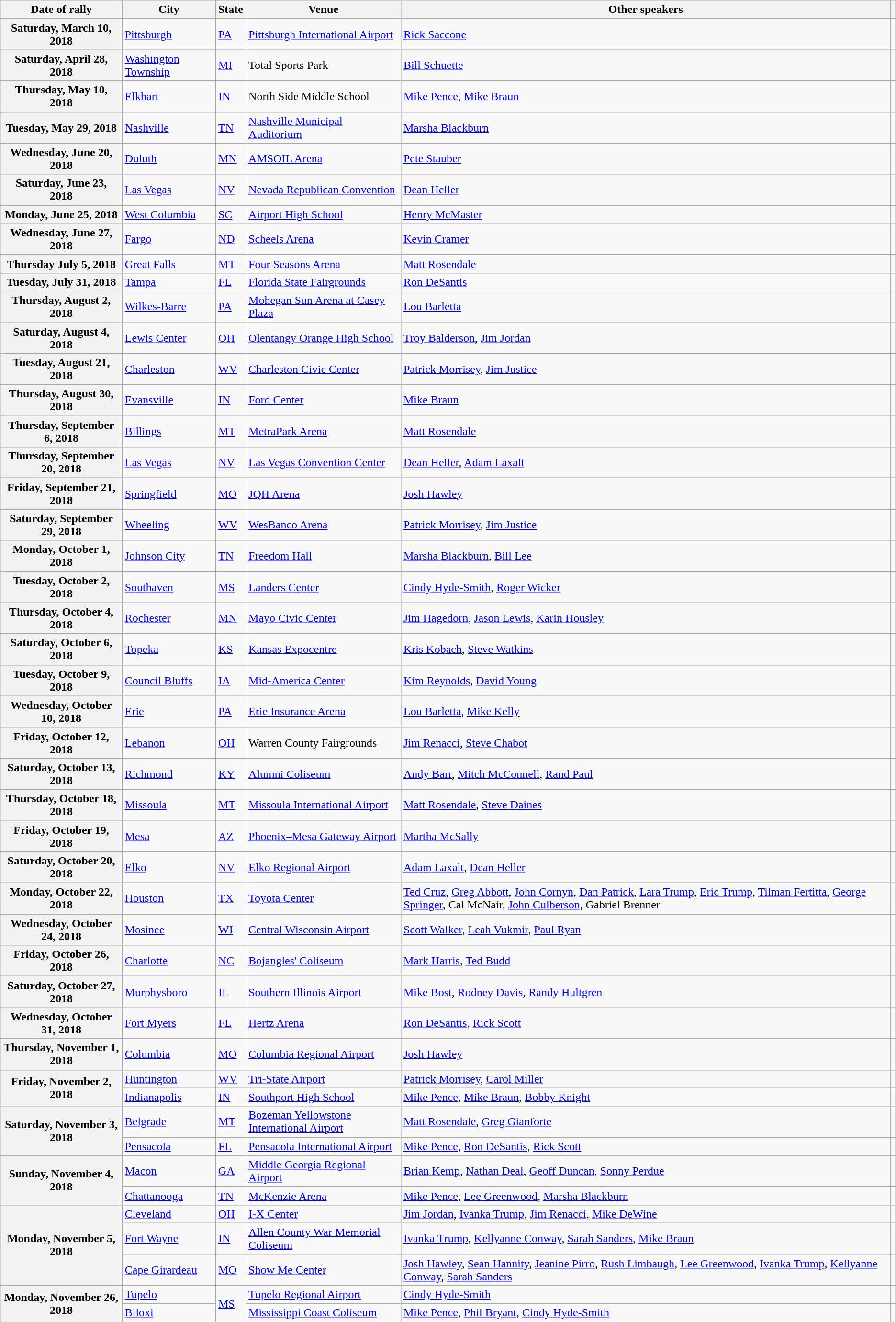<table class="wikitable sortable">
<tr>
<th scope="col" style="text-align:center;">Date of rally</th>
<th scope="col" style="text-align:center;">City</th>
<th scope="col" style="text-align:center;">State</th>
<th scope="col" style="text-align:center;">Venue</th>
<th scope="col" style="text-align:center;">Other speakers</th>
<th></th>
</tr>
<tr>
<th scope="row">Saturday, March 10, 2018</th>
<td><a href='#'>Pittsburgh</a></td>
<td><a href='#'>PA</a></td>
<td><a href='#'>Pittsburgh International Airport</a></td>
<td><a href='#'>Rick Saccone</a></td>
<td></td>
</tr>
<tr>
<th scope="row">Saturday, April 28, 2018</th>
<td><a href='#'>Washington Township</a></td>
<td><a href='#'>MI</a></td>
<td>Total Sports Park</td>
<td><a href='#'>Bill Schuette</a></td>
<td></td>
</tr>
<tr>
<th scope="row">Thursday, May 10, 2018</th>
<td><a href='#'>Elkhart</a></td>
<td><a href='#'>IN</a></td>
<td>North Side Middle School</td>
<td><a href='#'>Mike Pence</a>, <a href='#'>Mike Braun</a></td>
<td></td>
</tr>
<tr>
<th scope="row">Tuesday, May 29, 2018</th>
<td><a href='#'>Nashville</a></td>
<td><a href='#'>TN</a></td>
<td><a href='#'>Nashville Municipal Auditorium</a></td>
<td><a href='#'>Marsha Blackburn</a></td>
<td></td>
</tr>
<tr>
<th scope="row">Wednesday, June 20, 2018</th>
<td><a href='#'>Duluth</a></td>
<td><a href='#'>MN</a></td>
<td><a href='#'>AMSOIL Arena</a></td>
<td><a href='#'>Pete Stauber</a></td>
<td></td>
</tr>
<tr>
<th scope="row">Saturday, June 23, 2018</th>
<td><a href='#'>Las Vegas</a></td>
<td><a href='#'>NV</a></td>
<td><a href='#'>Nevada Republican Convention</a></td>
<td><a href='#'>Dean Heller</a></td>
<td></td>
</tr>
<tr>
<th scope="row">Monday, June 25, 2018</th>
<td><a href='#'>West Columbia</a></td>
<td><a href='#'>SC</a></td>
<td><a href='#'>Airport High School</a></td>
<td><a href='#'>Henry McMaster</a></td>
<td></td>
</tr>
<tr>
<th scope="row">Wednesday, June 27, 2018</th>
<td><a href='#'>Fargo</a></td>
<td><a href='#'>ND</a></td>
<td><a href='#'>Scheels Arena</a></td>
<td><a href='#'>Kevin Cramer</a></td>
<td></td>
</tr>
<tr>
<th scope="row">Thursday July 5, 2018</th>
<td><a href='#'>Great Falls</a></td>
<td><a href='#'>MT</a></td>
<td><a href='#'>Four Seasons Arena</a></td>
<td><a href='#'>Matt Rosendale</a></td>
<td></td>
</tr>
<tr>
<th scope="row">Tuesday, July 31, 2018</th>
<td><a href='#'>Tampa</a></td>
<td><a href='#'>FL</a></td>
<td><a href='#'>Florida State Fairgrounds</a></td>
<td><a href='#'>Ron DeSantis</a></td>
<td></td>
</tr>
<tr>
<th scope="row">Thursday, August 2, 2018</th>
<td><a href='#'>Wilkes-Barre</a></td>
<td><a href='#'>PA</a></td>
<td><a href='#'>Mohegan Sun Arena at Casey Plaza</a></td>
<td><a href='#'>Lou Barletta</a></td>
<td></td>
</tr>
<tr>
<th scope="row">Saturday, August 4, 2018</th>
<td><a href='#'>Lewis Center</a></td>
<td><a href='#'>OH</a></td>
<td><a href='#'>Olentangy Orange High School</a></td>
<td><a href='#'>Troy Balderson</a>, <a href='#'>Jim Jordan</a></td>
<td></td>
</tr>
<tr>
<th scope="row">Tuesday, August 21, 2018</th>
<td><a href='#'>Charleston</a></td>
<td><a href='#'>WV</a></td>
<td><a href='#'>Charleston Civic Center</a></td>
<td><a href='#'>Patrick Morrisey</a>, <a href='#'>Jim Justice</a></td>
<td></td>
</tr>
<tr>
<th scope="row">Thursday, August 30, 2018</th>
<td><a href='#'>Evansville</a></td>
<td><a href='#'>IN</a></td>
<td><a href='#'>Ford Center</a></td>
<td><a href='#'>Mike Braun</a></td>
<td></td>
</tr>
<tr>
<th scope="row">Thursday, September 6, 2018</th>
<td><a href='#'>Billings</a></td>
<td><a href='#'>MT</a></td>
<td><a href='#'>MetraPark Arena</a></td>
<td><a href='#'>Matt Rosendale</a></td>
<td></td>
</tr>
<tr>
<th scope="row">Thursday, September 20, 2018</th>
<td><a href='#'>Las Vegas</a></td>
<td><a href='#'>NV</a></td>
<td><a href='#'>Las Vegas Convention Center</a></td>
<td><a href='#'>Dean Heller</a>, <a href='#'>Adam Laxalt</a></td>
<td></td>
</tr>
<tr>
<th scope="row">Friday, September 21, 2018</th>
<td><a href='#'>Springfield</a></td>
<td><a href='#'>MO</a></td>
<td><a href='#'>JQH Arena</a></td>
<td><a href='#'>Josh Hawley</a></td>
<td></td>
</tr>
<tr>
<th scope="row">Saturday, September 29, 2018</th>
<td><a href='#'>Wheeling</a></td>
<td><a href='#'>WV</a></td>
<td><a href='#'>WesBanco Arena</a></td>
<td><a href='#'>Patrick Morrisey</a>, <a href='#'>Jim Justice</a></td>
<td></td>
</tr>
<tr>
<th scope="row">Monday, October 1, 2018</th>
<td><a href='#'>Johnson City</a></td>
<td><a href='#'>TN</a></td>
<td><a href='#'>Freedom Hall</a></td>
<td><a href='#'>Marsha Blackburn</a>, <a href='#'>Bill Lee</a></td>
<td></td>
</tr>
<tr>
<th scope="row">Tuesday, October 2, 2018</th>
<td><a href='#'>Southaven</a></td>
<td><a href='#'>MS</a></td>
<td><a href='#'>Landers Center</a></td>
<td><a href='#'>Cindy Hyde-Smith</a>, <a href='#'>Roger Wicker</a></td>
<td></td>
</tr>
<tr>
<th scope="row">Thursday, October 4, 2018</th>
<td><a href='#'>Rochester</a></td>
<td><a href='#'>MN</a></td>
<td><a href='#'>Mayo Civic Center</a></td>
<td><a href='#'>Jim Hagedorn</a>, <a href='#'>Jason Lewis</a>, <a href='#'>Karin Housley</a></td>
<td></td>
</tr>
<tr>
<th scope="row">Saturday, October 6, 2018</th>
<td><a href='#'>Topeka</a></td>
<td><a href='#'>KS</a></td>
<td><a href='#'>Kansas Expocentre</a></td>
<td><a href='#'>Kris Kobach</a>, <a href='#'>Steve Watkins</a></td>
<td></td>
</tr>
<tr>
<th scope="row">Tuesday, October 9, 2018</th>
<td><a href='#'>Council Bluffs</a></td>
<td><a href='#'>IA</a></td>
<td><a href='#'>Mid-America Center</a></td>
<td><a href='#'>Kim Reynolds</a>, <a href='#'>David Young</a></td>
<td></td>
</tr>
<tr>
<th scope="row">Wednesday, October 10, 2018</th>
<td><a href='#'>Erie</a></td>
<td><a href='#'>PA</a></td>
<td><a href='#'>Erie Insurance Arena</a></td>
<td><a href='#'>Lou Barletta</a>, <a href='#'>Mike Kelly</a></td>
<td></td>
</tr>
<tr>
<th scope="row">Friday, October 12, 2018</th>
<td><a href='#'>Lebanon</a></td>
<td><a href='#'>OH</a></td>
<td>Warren County Fairgrounds</td>
<td><a href='#'>Jim Renacci</a>, <a href='#'>Steve Chabot</a></td>
<td></td>
</tr>
<tr>
<th scope="row">Saturday, October 13, 2018</th>
<td><a href='#'>Richmond</a></td>
<td><a href='#'>KY</a></td>
<td><a href='#'>Alumni Coliseum</a></td>
<td><a href='#'>Andy Barr</a>, <a href='#'>Mitch McConnell</a>, <a href='#'>Rand Paul</a></td>
<td></td>
</tr>
<tr>
<th scope="row">Thursday, October 18, 2018</th>
<td><a href='#'>Missoula</a></td>
<td><a href='#'>MT</a></td>
<td><a href='#'>Missoula International Airport</a></td>
<td><a href='#'>Matt Rosendale</a>, <a href='#'>Steve Daines</a></td>
<td></td>
</tr>
<tr>
<th scope="row">Friday, October 19, 2018</th>
<td><a href='#'>Mesa</a></td>
<td><a href='#'>AZ</a></td>
<td><a href='#'>Phoenix–Mesa Gateway Airport</a></td>
<td><a href='#'>Martha McSally</a></td>
<td></td>
</tr>
<tr>
<th scope="row">Saturday, October 20, 2018</th>
<td><a href='#'>Elko</a></td>
<td><a href='#'>NV</a></td>
<td><a href='#'>Elko Regional Airport</a></td>
<td><a href='#'>Adam Laxalt</a>, <a href='#'>Dean Heller</a></td>
<td></td>
</tr>
<tr>
<th scope="row">Monday, October 22, 2018</th>
<td><a href='#'>Houston</a></td>
<td><a href='#'>TX</a></td>
<td><a href='#'>Toyota Center</a></td>
<td><a href='#'>Ted Cruz</a>, <a href='#'>Greg Abbott</a>, <a href='#'>John Cornyn</a>, <a href='#'>Dan Patrick</a>, <a href='#'>Lara Trump</a>, <a href='#'>Eric Trump</a>, <a href='#'>Tilman Fertitta</a>, <a href='#'>George Springer</a>, Cal McNair, <a href='#'>John Culberson</a>, Gabriel Brenner</td>
<td></td>
</tr>
<tr>
<th scope="row">Wednesday, October 24, 2018</th>
<td><a href='#'>Mosinee</a></td>
<td><a href='#'>WI</a></td>
<td><a href='#'>Central Wisconsin Airport</a></td>
<td><a href='#'>Scott Walker</a>, <a href='#'>Leah Vukmir</a>, <a href='#'>Paul Ryan</a></td>
<td></td>
</tr>
<tr>
<th scope="row">Friday, October 26, 2018</th>
<td><a href='#'>Charlotte</a></td>
<td><a href='#'>NC</a></td>
<td><a href='#'>Bojangles' Coliseum</a></td>
<td><a href='#'>Mark Harris</a>, <a href='#'>Ted Budd</a></td>
<td></td>
</tr>
<tr>
<th scope="row">Saturday, October 27, 2018</th>
<td><a href='#'>Murphysboro</a></td>
<td><a href='#'>IL</a></td>
<td><a href='#'>Southern Illinois Airport</a></td>
<td><a href='#'>Mike Bost</a>, <a href='#'>Rodney Davis</a>, <a href='#'>Randy Hultgren</a></td>
<td></td>
</tr>
<tr>
<th scope="row">Wednesday, October 31, 2018</th>
<td><a href='#'>Fort Myers</a></td>
<td><a href='#'>FL</a></td>
<td><a href='#'>Hertz Arena</a></td>
<td><a href='#'>Ron DeSantis</a>, <a href='#'>Rick Scott</a></td>
<td></td>
</tr>
<tr>
<th scope="row">Thursday, November 1, 2018</th>
<td><a href='#'>Columbia</a></td>
<td><a href='#'>MO</a></td>
<td><a href='#'>Columbia Regional Airport</a></td>
<td><a href='#'>Josh Hawley</a></td>
<td></td>
</tr>
<tr>
<th scope="row" rowspan=2>Friday, November 2, 2018</th>
<td><a href='#'>Huntington</a></td>
<td><a href='#'>WV</a></td>
<td><a href='#'>Tri-State Airport</a></td>
<td><a href='#'>Patrick Morrisey</a>, <a href='#'>Carol Miller</a></td>
<td></td>
</tr>
<tr>
<td><a href='#'>Indianapolis</a></td>
<td><a href='#'>IN</a></td>
<td><a href='#'>Southport High School</a></td>
<td><a href='#'>Mike Pence</a>, <a href='#'>Mike Braun</a>, <a href='#'>Bobby Knight</a></td>
<td></td>
</tr>
<tr>
<th scope="row" rowspan=2>Saturday, November 3, 2018</th>
<td><a href='#'>Belgrade</a></td>
<td><a href='#'>MT</a></td>
<td><a href='#'>Bozeman Yellowstone International Airport</a></td>
<td><a href='#'>Matt Rosendale</a>, <a href='#'>Greg Gianforte</a></td>
<td></td>
</tr>
<tr>
<td><a href='#'>Pensacola</a></td>
<td><a href='#'>FL</a></td>
<td><a href='#'>Pensacola International Airport</a></td>
<td><a href='#'>Mike Pence</a>, <a href='#'>Ron DeSantis</a>, <a href='#'>Rick Scott</a></td>
<td></td>
</tr>
<tr>
<th scope="row" rowspan=2>Sunday, November 4, 2018</th>
<td><a href='#'>Macon</a></td>
<td><a href='#'>GA</a></td>
<td><a href='#'>Middle Georgia Regional Airport</a></td>
<td><a href='#'>Brian Kemp</a>, <a href='#'>Nathan Deal</a>, <a href='#'>Geoff Duncan</a>, <a href='#'>Sonny Perdue</a></td>
<td></td>
</tr>
<tr>
<td><a href='#'>Chattanooga</a></td>
<td><a href='#'>TN</a></td>
<td><a href='#'>McKenzie Arena</a></td>
<td><a href='#'>Mike Pence</a>, <a href='#'>Lee Greenwood</a>, <a href='#'>Marsha Blackburn</a></td>
<td></td>
</tr>
<tr>
<th scope="row" rowspan="3">Monday, November 5, 2018</th>
<td><a href='#'>Cleveland</a></td>
<td><a href='#'>OH</a></td>
<td><a href='#'>I-X Center</a></td>
<td><a href='#'>Jim Jordan</a>, <a href='#'>Ivanka Trump</a>, <a href='#'>Jim Renacci</a>, <a href='#'>Mike DeWine</a></td>
<td></td>
</tr>
<tr>
<td><a href='#'>Fort Wayne</a></td>
<td><a href='#'>IN</a></td>
<td><a href='#'>Allen County War Memorial Coliseum</a></td>
<td><a href='#'>Ivanka Trump</a>, <a href='#'>Kellyanne Conway</a>, <a href='#'>Sarah Sanders</a>, <a href='#'>Mike Braun</a></td>
<td></td>
</tr>
<tr>
<td><a href='#'>Cape Girardeau</a></td>
<td><a href='#'>MO</a></td>
<td><a href='#'>Show Me Center</a></td>
<td><a href='#'>Josh Hawley</a>, <a href='#'>Sean Hannity</a>, <a href='#'>Jeanine Pirro</a>, <a href='#'>Rush Limbaugh</a>, <a href='#'>Lee Greenwood</a>, <a href='#'>Ivanka Trump</a>, <a href='#'>Kellyanne Conway</a>, <a href='#'>Sarah Sanders</a></td>
<td></td>
</tr>
<tr>
<th scope="row" rowspan=2>Monday, November 26, 2018</th>
<td><a href='#'>Tupelo</a></td>
<td rowspan=2><a href='#'>MS</a></td>
<td><a href='#'>Tupelo Regional Airport</a></td>
<td><a href='#'>Cindy Hyde-Smith</a></td>
<td></td>
</tr>
<tr>
<td><a href='#'>Biloxi</a></td>
<td><a href='#'>Mississippi Coast Coliseum</a></td>
<td><a href='#'>Mike Pence</a>, <a href='#'>Phil Bryant</a>, <a href='#'>Cindy Hyde-Smith</a></td>
<td></td>
</tr>
</table>
